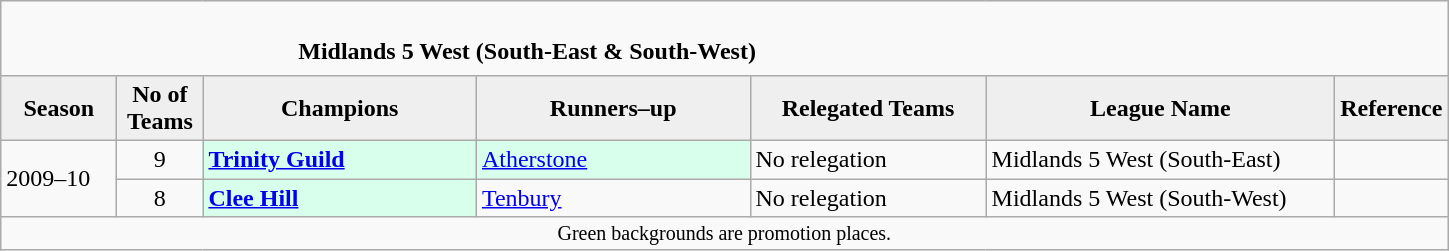<table class="wikitable" style="text-align: left;">
<tr>
<td colspan="11" cellpadding="0" cellspacing="0"><br><table border="0" style="width:100%;" cellpadding="0" cellspacing="0">
<tr>
<td style="width:20%; border:0;"></td>
<td style="border:0;"><strong>Midlands 5 West (South-East & South-West)</strong></td>
<td style="width:20%; border:0;"></td>
</tr>
</table>
</td>
</tr>
<tr>
<th style="background:#efefef; width:70px;">Season</th>
<th style="background:#efefef; width:50px;">No of Teams</th>
<th style="background:#efefef; width:175px;">Champions</th>
<th style="background:#efefef; width:175px;">Runners–up</th>
<th style="background:#efefef; width:150px;">Relegated Teams</th>
<th style="background:#efefef; width:225px;">League Name</th>
<th style="background:#efefef; width:50px;">Reference</th>
</tr>
<tr align=left>
<td rowspan=2>2009–10</td>
<td style="text-align: center;">9</td>
<td style="background:#d8ffeb;"><strong><a href='#'>Trinity Guild</a></strong></td>
<td style="background:#d8ffeb;"><a href='#'>Atherstone</a></td>
<td>No relegation</td>
<td>Midlands 5 West (South-East)</td>
<td></td>
</tr>
<tr>
<td style="text-align: center;">8</td>
<td style="background:#d8ffeb;"><strong><a href='#'>Clee Hill</a></strong></td>
<td><a href='#'>Tenbury</a></td>
<td>No relegation</td>
<td>Midlands 5 West (South-West)</td>
<td></td>
</tr>
<tr>
<td colspan="15"  style="border:0; font-size:smaller; text-align:center;">Green backgrounds are promotion places.</td>
</tr>
</table>
